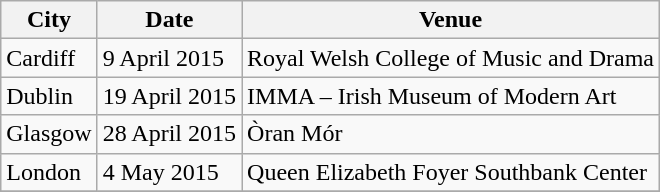<table class="wikitable">
<tr>
<th>City</th>
<th>Date</th>
<th>Venue</th>
</tr>
<tr>
<td>Cardiff</td>
<td>9 April 2015</td>
<td>Royal Welsh College of Music and Drama</td>
</tr>
<tr>
<td>Dublin</td>
<td>19 April 2015</td>
<td>IMMA – Irish Museum of Modern Art</td>
</tr>
<tr>
<td>Glasgow</td>
<td>28 April 2015</td>
<td>Òran Mór</td>
</tr>
<tr>
<td>London</td>
<td>4 May 2015</td>
<td>Queen Elizabeth Foyer Southbank Center</td>
</tr>
<tr>
</tr>
</table>
